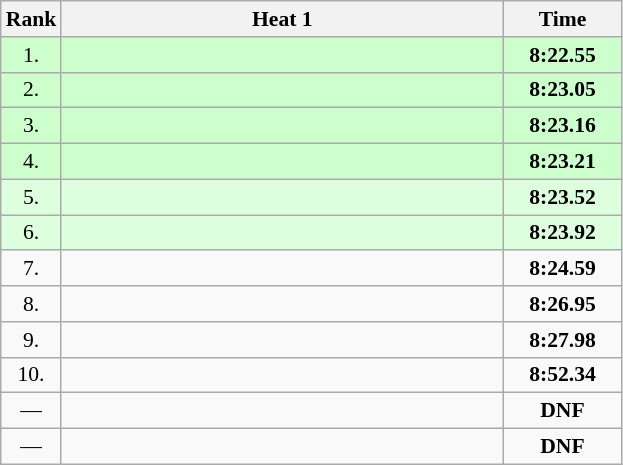<table class="wikitable" style="border-collapse: collapse; font-size: 90%;">
<tr>
<th>Rank</th>
<th style="width: 20em">Heat 1</th>
<th style="width: 5em">Time</th>
</tr>
<tr style="background:#ccffcc;">
<td align="center">1.</td>
<td></td>
<td align="center"><strong>8:22.55</strong></td>
</tr>
<tr style="background:#ccffcc;">
<td align="center">2.</td>
<td></td>
<td align="center"><strong>8:23.05</strong></td>
</tr>
<tr style="background:#ccffcc;">
<td align="center">3.</td>
<td></td>
<td align="center"><strong>8:23.16</strong></td>
</tr>
<tr style="background:#ccffcc;">
<td align="center">4.</td>
<td></td>
<td align="center"><strong>8:23.21</strong></td>
</tr>
<tr style="background:#ddffdd;">
<td align="center">5.</td>
<td></td>
<td align="center"><strong>8:23.52</strong></td>
</tr>
<tr style="background:#ddffdd;">
<td align="center">6.</td>
<td></td>
<td align="center"><strong>8:23.92</strong></td>
</tr>
<tr>
<td align="center">7.</td>
<td></td>
<td align="center"><strong>8:24.59</strong></td>
</tr>
<tr>
<td align="center">8.</td>
<td></td>
<td align="center"><strong>8:26.95</strong></td>
</tr>
<tr>
<td align="center">9.</td>
<td></td>
<td align="center"><strong>8:27.98</strong></td>
</tr>
<tr>
<td align="center">10.</td>
<td></td>
<td align="center"><strong>8:52.34</strong></td>
</tr>
<tr>
<td align="center">—</td>
<td></td>
<td align="center"><strong>DNF</strong></td>
</tr>
<tr>
<td align="center">—</td>
<td></td>
<td align="center"><strong>DNF</strong></td>
</tr>
</table>
